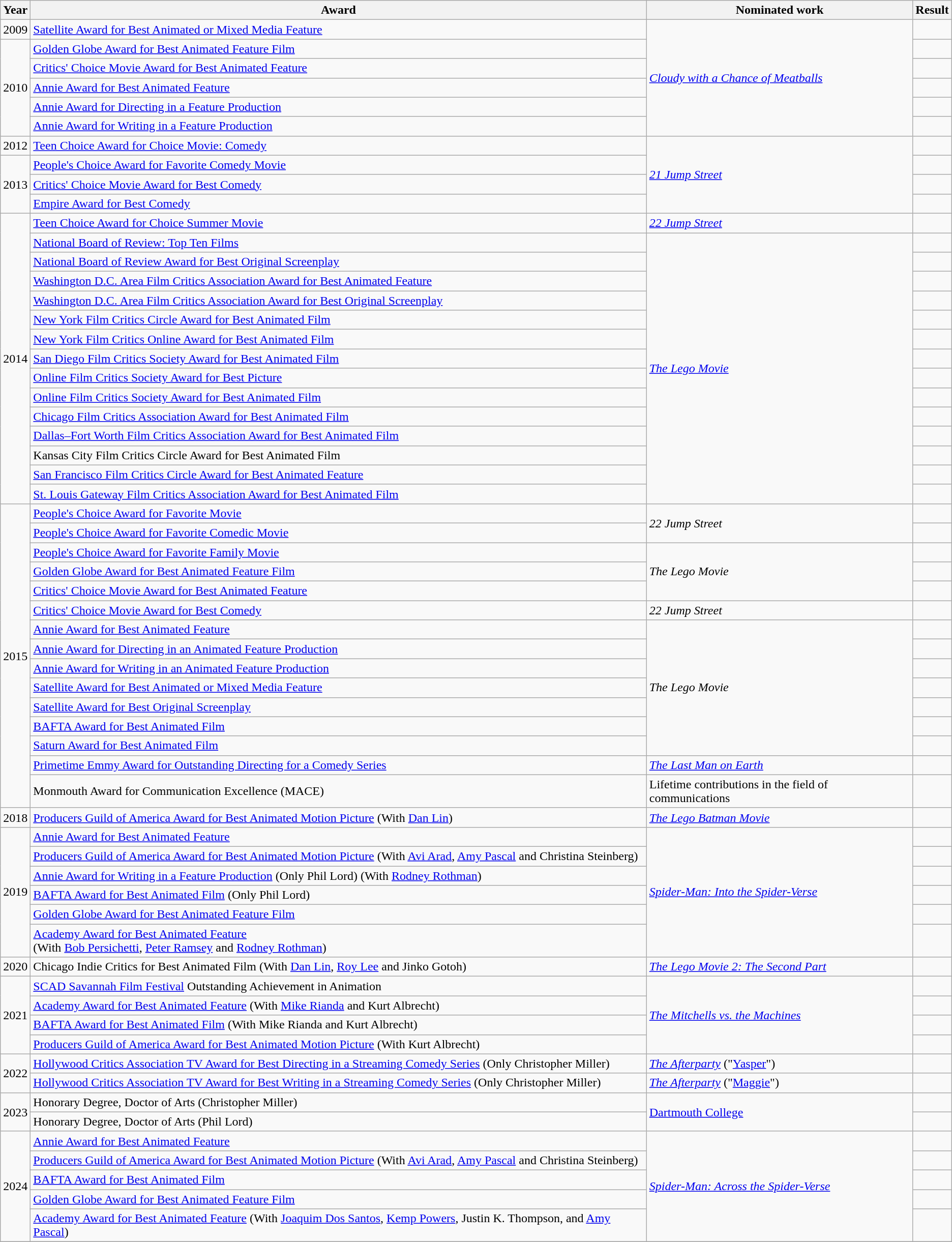<table class="wikitable">
<tr>
<th>Year</th>
<th>Award</th>
<th>Nominated work</th>
<th>Result</th>
</tr>
<tr>
<td>2009</td>
<td><a href='#'>Satellite Award for Best Animated or Mixed Media Feature</a></td>
<td rowspan="6"><em><a href='#'>Cloudy with a Chance of Meatballs</a></em></td>
<td></td>
</tr>
<tr>
<td rowspan="5">2010</td>
<td><a href='#'>Golden Globe Award for Best Animated Feature Film</a></td>
<td></td>
</tr>
<tr>
<td><a href='#'>Critics' Choice Movie Award for Best Animated Feature</a></td>
<td></td>
</tr>
<tr>
<td><a href='#'>Annie Award for Best Animated Feature</a></td>
<td></td>
</tr>
<tr>
<td><a href='#'>Annie Award for Directing in a Feature Production</a></td>
<td></td>
</tr>
<tr>
<td><a href='#'>Annie Award for Writing in a Feature Production</a></td>
<td></td>
</tr>
<tr>
<td>2012</td>
<td><a href='#'>Teen Choice Award for Choice Movie: Comedy</a></td>
<td rowspan="4"><em><a href='#'>21 Jump Street</a></em></td>
<td></td>
</tr>
<tr>
<td rowspan="3">2013</td>
<td><a href='#'>People's Choice Award for Favorite Comedy Movie</a></td>
<td></td>
</tr>
<tr>
<td><a href='#'>Critics' Choice Movie Award for Best Comedy</a></td>
<td></td>
</tr>
<tr>
<td><a href='#'>Empire Award for Best Comedy</a></td>
<td></td>
</tr>
<tr>
<td rowspan="15">2014</td>
<td><a href='#'>Teen Choice Award for Choice Summer Movie</a></td>
<td><em><a href='#'>22 Jump Street</a></em></td>
<td></td>
</tr>
<tr>
<td><a href='#'>National Board of Review: Top Ten Films</a></td>
<td rowspan="14"><em><a href='#'>The Lego Movie</a></em></td>
<td></td>
</tr>
<tr>
<td><a href='#'>National Board of Review Award for Best Original Screenplay</a></td>
<td></td>
</tr>
<tr>
<td><a href='#'>Washington D.C. Area Film Critics Association Award for Best Animated Feature</a></td>
<td></td>
</tr>
<tr>
<td><a href='#'>Washington D.C. Area Film Critics Association Award for Best Original Screenplay</a></td>
<td></td>
</tr>
<tr>
<td><a href='#'>New York Film Critics Circle Award for Best Animated Film</a></td>
<td></td>
</tr>
<tr>
<td><a href='#'>New York Film Critics Online Award for Best Animated Film</a></td>
<td></td>
</tr>
<tr>
<td><a href='#'>San Diego Film Critics Society Award for Best Animated Film</a></td>
<td></td>
</tr>
<tr>
<td><a href='#'>Online Film Critics Society Award for Best Picture</a></td>
<td></td>
</tr>
<tr>
<td><a href='#'>Online Film Critics Society Award for Best Animated Film</a></td>
<td></td>
</tr>
<tr>
<td><a href='#'>Chicago Film Critics Association Award for Best Animated Film</a></td>
<td></td>
</tr>
<tr>
<td><a href='#'>Dallas–Fort Worth Film Critics Association Award for Best Animated Film</a></td>
<td></td>
</tr>
<tr>
<td>Kansas City Film Critics Circle Award for Best Animated Film</td>
<td></td>
</tr>
<tr>
<td><a href='#'>San Francisco Film Critics Circle Award for Best Animated Feature</a></td>
<td></td>
</tr>
<tr>
<td><a href='#'>St. Louis Gateway Film Critics Association Award for Best Animated Film</a></td>
<td></td>
</tr>
<tr>
<td rowspan="15">2015</td>
<td><a href='#'>People's Choice Award for Favorite Movie</a></td>
<td rowspan="2"><em>22 Jump Street</em></td>
<td></td>
</tr>
<tr>
<td><a href='#'>People's Choice Award for Favorite Comedic Movie</a></td>
<td></td>
</tr>
<tr>
<td><a href='#'>People's Choice Award for Favorite Family Movie</a></td>
<td rowspan="3"><em>The Lego Movie</em></td>
<td></td>
</tr>
<tr>
<td><a href='#'>Golden Globe Award for Best Animated Feature Film</a></td>
<td></td>
</tr>
<tr>
<td><a href='#'>Critics' Choice Movie Award for Best Animated Feature</a></td>
<td></td>
</tr>
<tr>
<td><a href='#'>Critics' Choice Movie Award for Best Comedy</a></td>
<td><em>22 Jump Street</em></td>
<td></td>
</tr>
<tr>
<td><a href='#'>Annie Award for Best Animated Feature</a></td>
<td rowspan="7"><em>The Lego Movie</em></td>
<td></td>
</tr>
<tr>
<td><a href='#'>Annie Award for Directing in an Animated Feature Production</a></td>
<td></td>
</tr>
<tr>
<td><a href='#'>Annie Award for Writing in an Animated Feature Production</a></td>
<td></td>
</tr>
<tr>
<td><a href='#'>Satellite Award for Best Animated or Mixed Media Feature</a></td>
<td></td>
</tr>
<tr>
<td><a href='#'>Satellite Award for Best Original Screenplay</a></td>
<td></td>
</tr>
<tr>
<td><a href='#'>BAFTA Award for Best Animated Film</a></td>
<td></td>
</tr>
<tr>
<td><a href='#'>Saturn Award for Best Animated Film</a></td>
<td></td>
</tr>
<tr>
<td><a href='#'>Primetime Emmy Award for Outstanding Directing for a Comedy Series</a></td>
<td><em><a href='#'>The Last Man on Earth</a></em></td>
<td></td>
</tr>
<tr>
<td>Monmouth Award for Communication Excellence (MACE)</td>
<td>Lifetime contributions in the field of communications</td>
<td></td>
</tr>
<tr>
<td>2018</td>
<td><a href='#'>Producers Guild of America Award for Best Animated Motion Picture</a> (With <a href='#'>Dan Lin</a>)</td>
<td><em><a href='#'>The Lego Batman Movie</a></em></td>
<td></td>
</tr>
<tr>
<td rowspan="6">2019</td>
<td><a href='#'>Annie Award for Best Animated Feature</a></td>
<td rowspan="6"><em><a href='#'>Spider-Man: Into the Spider-Verse</a></em></td>
<td></td>
</tr>
<tr>
<td><a href='#'>Producers Guild of America Award for Best Animated Motion Picture</a> (With <a href='#'>Avi Arad</a>, <a href='#'>Amy Pascal</a> and Christina Steinberg)</td>
<td></td>
</tr>
<tr>
<td><a href='#'>Annie Award for Writing in a Feature Production</a> (Only Phil Lord) (With <a href='#'>Rodney Rothman</a>)</td>
<td></td>
</tr>
<tr>
<td><a href='#'>BAFTA Award for Best Animated Film</a> (Only Phil Lord)</td>
<td></td>
</tr>
<tr>
<td><a href='#'>Golden Globe Award for Best Animated Feature Film</a></td>
<td></td>
</tr>
<tr>
<td><a href='#'>Academy Award for Best Animated Feature</a> <br>(With <a href='#'>Bob Persichetti</a>, <a href='#'>Peter Ramsey</a> and <a href='#'>Rodney Rothman</a>)</td>
<td></td>
</tr>
<tr>
<td>2020</td>
<td>Chicago Indie Critics for Best Animated Film (With <a href='#'>Dan Lin</a>, <a href='#'>Roy Lee</a> and Jinko Gotoh)</td>
<td><em><a href='#'>The Lego Movie 2: The Second Part</a></em></td>
<td></td>
</tr>
<tr>
<td rowspan="4">2021</td>
<td><a href='#'>SCAD Savannah Film Festival</a> Outstanding Achievement in Animation</td>
<td rowspan="4"><em><a href='#'>The Mitchells vs. the Machines</a></em></td>
<td></td>
</tr>
<tr>
<td><a href='#'>Academy Award for Best Animated Feature</a> (With <a href='#'>Mike Rianda</a> and Kurt Albrecht)</td>
<td></td>
</tr>
<tr>
<td><a href='#'>BAFTA Award for Best Animated Film</a> (With Mike Rianda and Kurt Albrecht)</td>
<td></td>
</tr>
<tr>
<td><a href='#'>Producers Guild of America Award for Best Animated Motion Picture</a> (With Kurt Albrecht)</td>
<td></td>
</tr>
<tr>
<td rowspan="2">2022</td>
<td><a href='#'>Hollywood Critics Association TV Award for Best Directing in a Streaming Comedy Series</a> (Only Christopher Miller)</td>
<td><em><a href='#'>The Afterparty</a></em> ("<a href='#'>Yasper</a>")</td>
<td></td>
</tr>
<tr>
<td><a href='#'>Hollywood Critics Association TV Award for Best Writing in a Streaming Comedy Series</a> (Only Christopher Miller)</td>
<td><em><a href='#'>The Afterparty</a></em> ("<a href='#'>Maggie</a>")</td>
<td></td>
</tr>
<tr>
<td rowspan="2">2023</td>
<td>Honorary Degree, Doctor of Arts (Christopher Miller)</td>
<td rowspan="2"><a href='#'>Dartmouth College</a></td>
<td></td>
</tr>
<tr>
<td>Honorary Degree, Doctor of Arts (Phil Lord)</td>
<td></td>
</tr>
<tr>
<td rowspan="5">2024</td>
<td><a href='#'>Annie Award for Best Animated Feature</a></td>
<td rowspan="5"><em><a href='#'>Spider-Man: Across the Spider-Verse</a></em></td>
<td></td>
</tr>
<tr>
<td><a href='#'>Producers Guild of America Award for Best Animated Motion Picture</a> (With <a href='#'>Avi Arad</a>, <a href='#'>Amy Pascal</a> and Christina Steinberg)</td>
<td></td>
</tr>
<tr>
<td><a href='#'>BAFTA Award for Best Animated Film</a></td>
<td></td>
</tr>
<tr>
<td><a href='#'>Golden Globe Award for Best Animated Feature Film</a></td>
<td></td>
</tr>
<tr>
<td><a href='#'>Academy Award for Best Animated Feature</a> (With <a href='#'>Joaquim Dos Santos</a>, <a href='#'>Kemp Powers</a>, Justin K. Thompson, and <a href='#'>Amy Pascal</a>)</td>
<td></td>
</tr>
<tr>
</tr>
</table>
